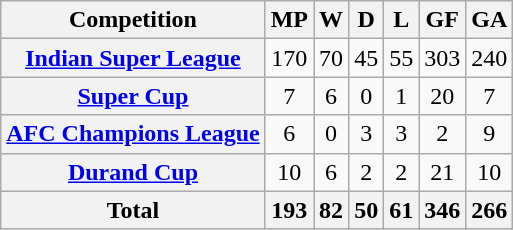<table class="wikitable" style="text-align: center;">
<tr>
<th>Competition</th>
<th>MP</th>
<th>W</th>
<th>D</th>
<th>L</th>
<th>GF</th>
<th>GA</th>
</tr>
<tr>
<th><a href='#'>Indian Super League</a></th>
<td>170</td>
<td>70</td>
<td>45</td>
<td>55</td>
<td>303</td>
<td>240</td>
</tr>
<tr>
<th><a href='#'>Super Cup</a></th>
<td>7</td>
<td>6</td>
<td>0</td>
<td>1</td>
<td>20</td>
<td>7</td>
</tr>
<tr>
<th><a href='#'>AFC Champions League</a></th>
<td>6</td>
<td>0</td>
<td>3</td>
<td>3</td>
<td>2</td>
<td>9</td>
</tr>
<tr>
<th><a href='#'>Durand Cup</a></th>
<td>10</td>
<td>6</td>
<td>2</td>
<td>2</td>
<td>21</td>
<td>10</td>
</tr>
<tr>
<th>Total</th>
<th>193</th>
<th>82</th>
<th>50</th>
<th>61</th>
<th>346</th>
<th>266</th>
</tr>
</table>
